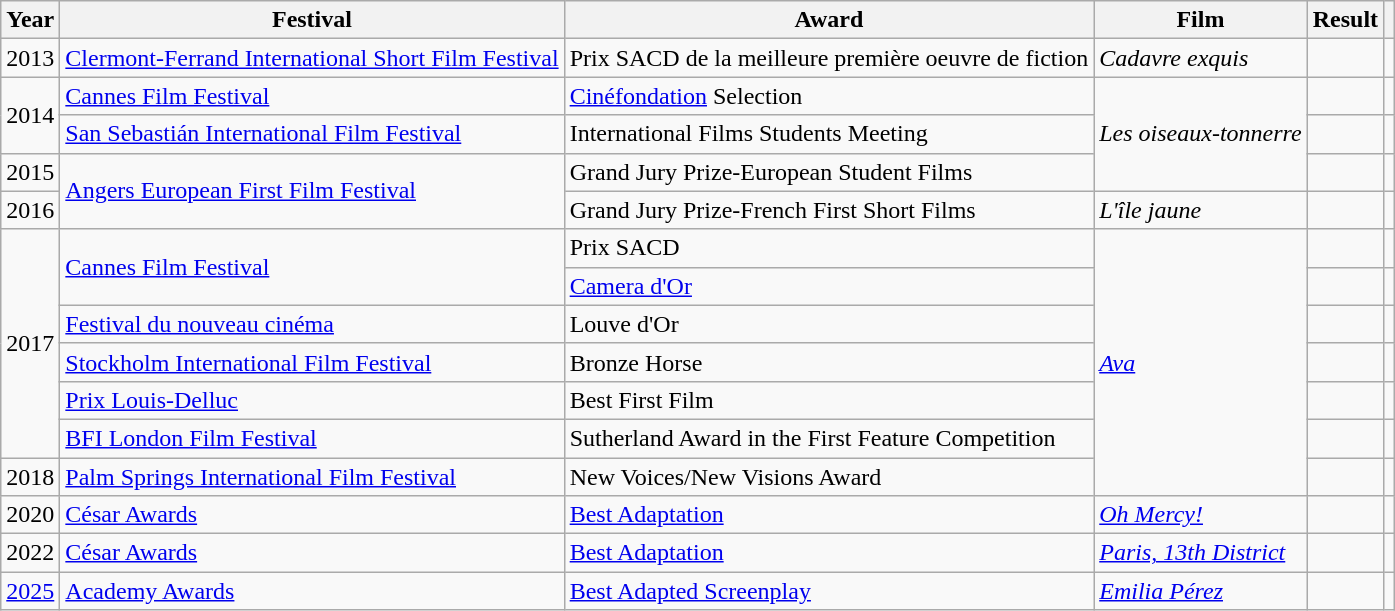<table class="wikitable">
<tr>
<th>Year</th>
<th>Festival</th>
<th>Award</th>
<th>Film</th>
<th>Result</th>
<th></th>
</tr>
<tr>
<td>2013</td>
<td><a href='#'>Clermont-Ferrand International Short Film Festival</a></td>
<td>Prix SACD de la meilleure première oeuvre de fiction</td>
<td><em>Cadavre exquis</em></td>
<td></td>
<td style="text-align:center;"></td>
</tr>
<tr>
<td rowspan="2">2014</td>
<td><a href='#'>Cannes Film Festival</a></td>
<td><a href='#'>Cinéfondation</a> Selection</td>
<td rowspan="3"><em>Les oiseaux-tonnerre</em></td>
<td></td>
<td style="text-align:center;"></td>
</tr>
<tr>
<td><a href='#'>San Sebastián International Film Festival</a></td>
<td>International Films Students Meeting</td>
<td></td>
<td style="text-align:center;"></td>
</tr>
<tr>
<td>2015</td>
<td rowspan="2"><a href='#'>Angers European First Film Festival</a></td>
<td>Grand Jury Prize-European Student Films</td>
<td></td>
<td style="text-align:center;"></td>
</tr>
<tr>
<td>2016</td>
<td>Grand Jury Prize-French First Short Films</td>
<td><em>L'île jaune</em></td>
<td></td>
<td style="text-align:center;"></td>
</tr>
<tr>
<td rowspan="6">2017</td>
<td rowspan="2"><a href='#'>Cannes Film Festival</a></td>
<td>Prix SACD</td>
<td rowspan="7"><em><a href='#'>Ava</a></em></td>
<td></td>
<td style="text-align:center;"></td>
</tr>
<tr>
<td><a href='#'>Camera d'Or</a></td>
<td></td>
<td style="text-align:center;"></td>
</tr>
<tr>
<td><a href='#'>Festival du nouveau cinéma</a></td>
<td>Louve d'Or</td>
<td></td>
<td style="text-align:center;"></td>
</tr>
<tr>
<td><a href='#'>Stockholm International Film Festival</a></td>
<td>Bronze Horse</td>
<td></td>
<td style="text-align:center;"></td>
</tr>
<tr>
<td><a href='#'>Prix Louis-Delluc</a></td>
<td>Best First Film</td>
<td></td>
<td style="text-align:center;"></td>
</tr>
<tr>
<td><a href='#'>BFI London Film Festival</a></td>
<td>Sutherland Award in the First Feature Competition</td>
<td></td>
<td style="text-align:center;"></td>
</tr>
<tr>
<td>2018</td>
<td><a href='#'>Palm Springs International Film Festival</a></td>
<td>New Voices/New Visions Award</td>
<td></td>
<td style="text-align:center;"></td>
</tr>
<tr>
<td>2020</td>
<td><a href='#'>César Awards</a></td>
<td><a href='#'>Best Adaptation</a></td>
<td><em><a href='#'>Oh Mercy!</a></em></td>
<td></td>
<td style="text-align:center;"></td>
</tr>
<tr>
<td>2022</td>
<td><a href='#'>César Awards</a></td>
<td><a href='#'>Best Adaptation</a></td>
<td><em><a href='#'>Paris, 13th District</a></em></td>
<td></td>
<td style="text-align:center;"></td>
</tr>
<tr>
<td><a href='#'>2025</a></td>
<td><a href='#'>Academy Awards</a></td>
<td><a href='#'>Best Adapted Screenplay</a></td>
<td><em><a href='#'>Emilia Pérez</a></em></td>
<td></td>
<td style="text-align:center;"></td>
</tr>
</table>
